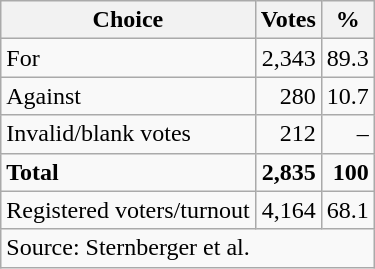<table class=wikitable style=text-align:right>
<tr>
<th>Choice</th>
<th>Votes</th>
<th>%</th>
</tr>
<tr>
<td align=left>For</td>
<td>2,343</td>
<td>89.3</td>
</tr>
<tr>
<td align=left>Against</td>
<td>280</td>
<td>10.7</td>
</tr>
<tr>
<td align=left>Invalid/blank votes</td>
<td>212</td>
<td>–</td>
</tr>
<tr>
<td align=left><strong>Total</strong></td>
<td><strong>2,835</strong></td>
<td><strong>100</strong></td>
</tr>
<tr>
<td align=left>Registered voters/turnout</td>
<td>4,164</td>
<td>68.1</td>
</tr>
<tr>
<td align=left colspan=3>Source: Sternberger et al.</td>
</tr>
</table>
